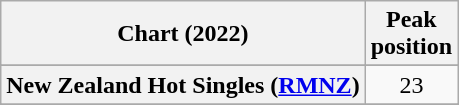<table class="wikitable sortable plainrowheaders" style="text-align:center">
<tr>
<th scope="col">Chart (2022)</th>
<th scope="col">Peak<br> position</th>
</tr>
<tr>
</tr>
<tr>
<th scope="row">New Zealand Hot Singles (<a href='#'>RMNZ</a>)</th>
<td>23</td>
</tr>
<tr>
</tr>
<tr>
</tr>
</table>
